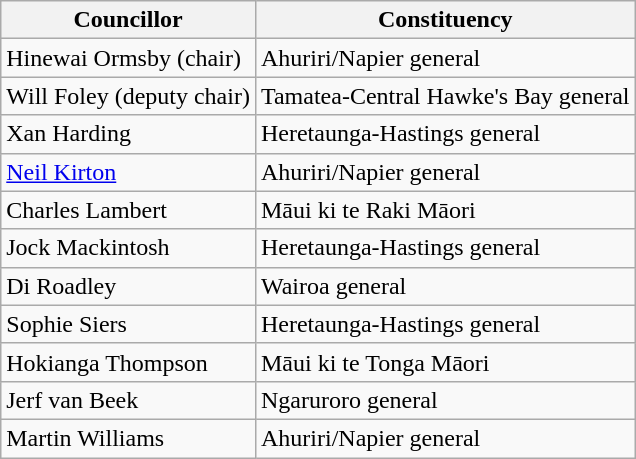<table class="wikitable">
<tr>
<th>Councillor</th>
<th>Constituency</th>
</tr>
<tr>
<td>Hinewai Ormsby (chair)</td>
<td>Ahuriri/Napier general</td>
</tr>
<tr>
<td>Will Foley (deputy chair)</td>
<td>Tamatea-Central Hawke's Bay general</td>
</tr>
<tr>
<td>Xan Harding</td>
<td>Heretaunga-Hastings general</td>
</tr>
<tr>
<td><a href='#'>Neil Kirton</a></td>
<td>Ahuriri/Napier general</td>
</tr>
<tr>
<td>Charles Lambert</td>
<td>Māui ki te Raki Māori</td>
</tr>
<tr>
<td>Jock Mackintosh</td>
<td>Heretaunga-Hastings general</td>
</tr>
<tr>
<td>Di Roadley</td>
<td>Wairoa general</td>
</tr>
<tr>
<td>Sophie Siers</td>
<td>Heretaunga-Hastings general</td>
</tr>
<tr>
<td>Hokianga Thompson</td>
<td>Māui ki te Tonga Māori</td>
</tr>
<tr>
<td>Jerf van Beek</td>
<td>Ngaruroro general</td>
</tr>
<tr>
<td>Martin Williams</td>
<td>Ahuriri/Napier general</td>
</tr>
</table>
